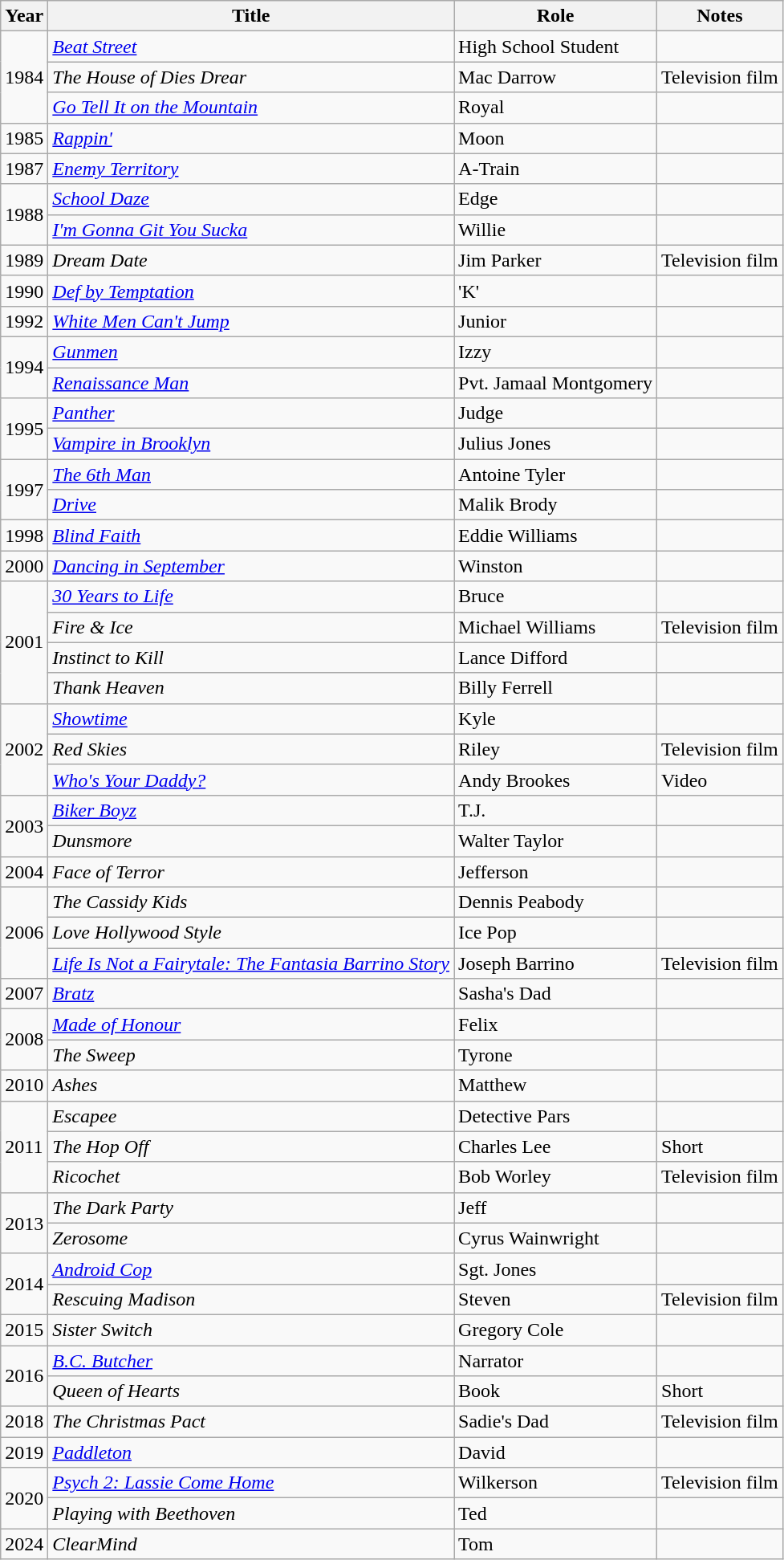<table class="wikitable plainrowheaders sortable" style="margin-right: 0;">
<tr>
<th>Year</th>
<th>Title</th>
<th>Role</th>
<th>Notes</th>
</tr>
<tr>
<td rowspan=3>1984</td>
<td><em><a href='#'>Beat Street</a></em></td>
<td>High School Student</td>
<td></td>
</tr>
<tr>
<td><em>The House of Dies Drear</em></td>
<td>Mac Darrow</td>
<td>Television film</td>
</tr>
<tr>
<td><em><a href='#'>Go Tell It on the Mountain</a></em></td>
<td>Royal</td>
<td></td>
</tr>
<tr>
<td>1985</td>
<td><em><a href='#'>Rappin'</a></em></td>
<td>Moon</td>
<td></td>
</tr>
<tr>
<td>1987</td>
<td><em><a href='#'>Enemy Territory</a></em></td>
<td>A-Train</td>
<td></td>
</tr>
<tr>
<td rowspan=2>1988</td>
<td><em><a href='#'>School Daze</a></em></td>
<td>Edge</td>
<td></td>
</tr>
<tr>
<td><em><a href='#'>I'm Gonna Git You Sucka</a></em></td>
<td>Willie</td>
<td></td>
</tr>
<tr>
<td>1989</td>
<td><em>Dream Date</em></td>
<td>Jim Parker</td>
<td>Television film</td>
</tr>
<tr>
<td>1990</td>
<td><em><a href='#'>Def by Temptation</a></em></td>
<td>'K'</td>
<td></td>
</tr>
<tr>
<td>1992</td>
<td><em><a href='#'>White Men Can't Jump</a></em></td>
<td>Junior</td>
<td></td>
</tr>
<tr>
<td rowspan=2>1994</td>
<td><em><a href='#'>Gunmen</a></em></td>
<td>Izzy</td>
<td></td>
</tr>
<tr>
<td><em><a href='#'>Renaissance Man</a></em></td>
<td>Pvt. Jamaal Montgomery</td>
<td></td>
</tr>
<tr>
<td rowspan=2>1995</td>
<td><em><a href='#'>Panther</a></em></td>
<td>Judge</td>
<td></td>
</tr>
<tr>
<td><em><a href='#'>Vampire in Brooklyn</a></em></td>
<td>Julius Jones</td>
<td></td>
</tr>
<tr>
<td rowspan=2>1997</td>
<td><em><a href='#'>The 6th Man</a></em></td>
<td>Antoine Tyler</td>
<td></td>
</tr>
<tr>
<td><em><a href='#'>Drive</a></em></td>
<td>Malik Brody</td>
<td></td>
</tr>
<tr>
<td>1998</td>
<td><em><a href='#'>Blind Faith</a></em></td>
<td>Eddie Williams</td>
<td></td>
</tr>
<tr>
<td>2000</td>
<td><em><a href='#'>Dancing in September</a></em></td>
<td>Winston</td>
<td></td>
</tr>
<tr>
<td rowspan=4>2001</td>
<td><em><a href='#'>30 Years to Life</a></em></td>
<td>Bruce</td>
<td></td>
</tr>
<tr>
<td><em>Fire & Ice</em></td>
<td>Michael Williams</td>
<td>Television film</td>
</tr>
<tr>
<td><em>Instinct to Kill</em></td>
<td>Lance Difford</td>
<td></td>
</tr>
<tr>
<td><em>Thank Heaven</em></td>
<td>Billy Ferrell</td>
<td></td>
</tr>
<tr>
<td rowspan=3>2002</td>
<td><em><a href='#'>Showtime</a></em></td>
<td>Kyle</td>
<td></td>
</tr>
<tr>
<td><em>Red Skies</em></td>
<td>Riley</td>
<td>Television film</td>
</tr>
<tr>
<td><em><a href='#'>Who's Your Daddy?</a></em></td>
<td>Andy Brookes</td>
<td>Video</td>
</tr>
<tr>
<td rowspan=2>2003</td>
<td><em><a href='#'>Biker Boyz</a></em></td>
<td>T.J.</td>
<td></td>
</tr>
<tr>
<td><em>Dunsmore</em></td>
<td>Walter Taylor</td>
<td></td>
</tr>
<tr>
<td>2004</td>
<td><em>Face of Terror</em></td>
<td>Jefferson</td>
<td></td>
</tr>
<tr>
<td rowspan=3>2006</td>
<td><em>The Cassidy Kids</em></td>
<td>Dennis Peabody</td>
<td></td>
</tr>
<tr>
<td><em>Love Hollywood Style</em></td>
<td>Ice Pop</td>
<td></td>
</tr>
<tr>
<td><a href='#'><em>Life Is Not a Fairytale: The Fantasia Barrino Story</em></a></td>
<td>Joseph Barrino</td>
<td>Television film</td>
</tr>
<tr>
<td>2007</td>
<td><em><a href='#'>Bratz</a></em></td>
<td>Sasha's Dad</td>
<td></td>
</tr>
<tr>
<td rowspan=2>2008</td>
<td><em><a href='#'>Made of Honour</a></em></td>
<td>Felix</td>
<td></td>
</tr>
<tr>
<td><em>The Sweep</em></td>
<td>Tyrone</td>
<td></td>
</tr>
<tr>
<td>2010</td>
<td><em>Ashes</em></td>
<td>Matthew</td>
<td></td>
</tr>
<tr>
<td rowspan=3>2011</td>
<td><em>Escapee</em></td>
<td>Detective Pars</td>
<td></td>
</tr>
<tr>
<td><em>The Hop Off</em></td>
<td>Charles Lee</td>
<td>Short</td>
</tr>
<tr>
<td><em>Ricochet</em></td>
<td>Bob Worley</td>
<td>Television film</td>
</tr>
<tr>
<td rowspan=2>2013</td>
<td><em>The Dark Party</em></td>
<td>Jeff</td>
<td></td>
</tr>
<tr>
<td><em>Zerosome</em></td>
<td>Cyrus Wainwright</td>
<td></td>
</tr>
<tr>
<td rowspan=2>2014</td>
<td><em><a href='#'>Android Cop</a></em></td>
<td>Sgt. Jones</td>
<td></td>
</tr>
<tr>
<td><em>Rescuing Madison</em></td>
<td>Steven</td>
<td>Television film</td>
</tr>
<tr>
<td>2015</td>
<td><em>Sister Switch</em></td>
<td>Gregory Cole</td>
<td></td>
</tr>
<tr>
<td rowspan=2>2016</td>
<td><em><a href='#'>B.C. Butcher</a></em></td>
<td>Narrator</td>
<td></td>
</tr>
<tr>
<td><em>Queen of Hearts</em></td>
<td>Book</td>
<td>Short</td>
</tr>
<tr>
<td>2018</td>
<td><em>The Christmas Pact</em></td>
<td>Sadie's Dad</td>
<td>Television film</td>
</tr>
<tr>
<td>2019</td>
<td><em><a href='#'>Paddleton</a></em></td>
<td>David</td>
<td></td>
</tr>
<tr>
<td rowspan=2>2020</td>
<td><em><a href='#'>Psych 2: Lassie Come Home</a></em></td>
<td>Wilkerson</td>
<td>Television film</td>
</tr>
<tr>
<td><em>Playing with Beethoven</em></td>
<td>Ted</td>
<td></td>
</tr>
<tr>
<td>2024</td>
<td><em>ClearMind</em></td>
<td>Tom</td>
<td></td>
</tr>
</table>
